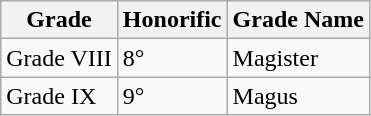<table class="wikitable">
<tr>
<th>Grade</th>
<th>Honorific</th>
<th>Grade Name</th>
</tr>
<tr>
<td>Grade VIII</td>
<td>8°</td>
<td>Magister</td>
</tr>
<tr>
<td>Grade IX</td>
<td>9°</td>
<td>Magus</td>
</tr>
</table>
